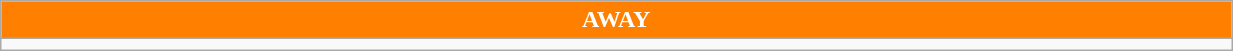<table class="wikitable collapsible collapsed" style="width:65%">
<tr>
<th colspan=5 ! style="color:#FFFFFF; background:#FF8000">AWAY</th>
</tr>
<tr>
<td></td>
</tr>
</table>
